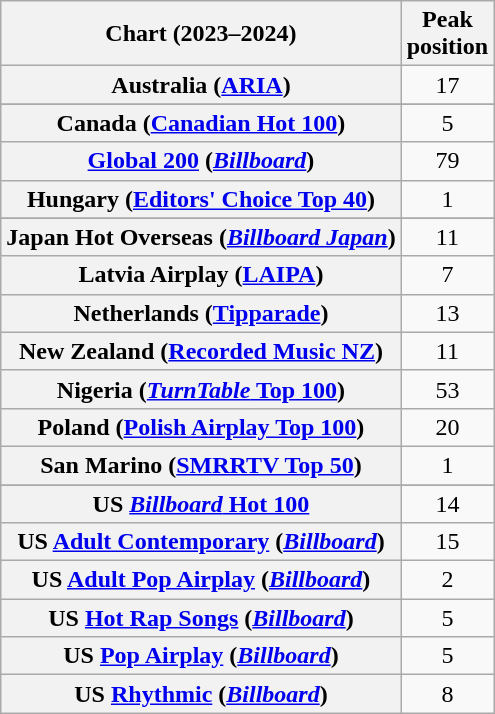<table class="wikitable sortable plainrowheaders" style="text-align:center">
<tr>
<th scope="col">Chart (2023–2024)</th>
<th scope="col">Peak<br>position</th>
</tr>
<tr>
<th scope="row">Australia (<a href='#'>ARIA</a>)</th>
<td>17</td>
</tr>
<tr>
</tr>
<tr>
</tr>
<tr>
<th scope="row">Canada (<a href='#'>Canadian Hot 100</a>)</th>
<td>5</td>
</tr>
<tr>
<th scope="row"><a href='#'>Global 200</a> (<em><a href='#'>Billboard</a></em>)</th>
<td>79</td>
</tr>
<tr>
<th scope="row">Hungary (<a href='#'>Editors' Choice Top 40</a>)</th>
<td>1</td>
</tr>
<tr>
</tr>
<tr>
<th scope="row">Japan Hot Overseas (<em><a href='#'>Billboard Japan</a></em>)</th>
<td>11</td>
</tr>
<tr>
<th scope="row">Latvia Airplay (<a href='#'>LAIPA</a>)</th>
<td>7</td>
</tr>
<tr>
<th scope="row">Netherlands (<a href='#'>Tipparade</a>)</th>
<td>13</td>
</tr>
<tr>
<th scope="row">New Zealand (<a href='#'>Recorded Music NZ</a>)</th>
<td>11</td>
</tr>
<tr>
<th scope="row">Nigeria (<a href='#'><em>TurnTable</em> Top 100</a>)</th>
<td>53</td>
</tr>
<tr>
<th scope="row">Poland (<a href='#'>Polish Airplay Top 100</a>)</th>
<td>20</td>
</tr>
<tr>
<th scope="row">San Marino (<a href='#'>SMRRTV Top 50</a>)</th>
<td>1</td>
</tr>
<tr>
</tr>
<tr>
</tr>
<tr>
<th scope="row">US <a href='#'><em>Billboard</em> Hot 100</a></th>
<td>14</td>
</tr>
<tr>
<th scope="row">US <a href='#'>Adult Contemporary</a> (<em><a href='#'>Billboard</a></em>)</th>
<td>15</td>
</tr>
<tr>
<th scope="row">US <a href='#'>Adult Pop Airplay</a> (<em><a href='#'>Billboard</a></em>)</th>
<td>2</td>
</tr>
<tr>
<th scope="row">US <a href='#'>Hot Rap Songs</a> (<em><a href='#'>Billboard</a></em>)</th>
<td>5</td>
</tr>
<tr>
<th scope="row">US <a href='#'>Pop Airplay</a> (<em><a href='#'>Billboard</a></em>)</th>
<td>5</td>
</tr>
<tr>
<th scope="row">US <a href='#'>Rhythmic</a> (<em><a href='#'>Billboard</a></em>)</th>
<td>8</td>
</tr>
</table>
